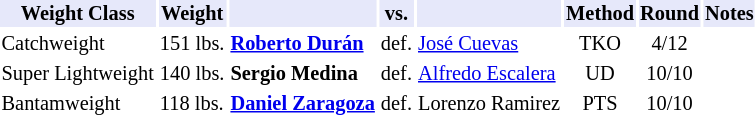<table class="toccolours" style="font-size: 85%;">
<tr>
<th style="background:#e6e8fa; color:#000; text-align:center;">Weight Class</th>
<th style="background:#e6e8fa; color:#000; text-align:center;">Weight</th>
<th style="background:#e6e8fa; color:#000; text-align:center;"></th>
<th style="background:#e6e8fa; color:#000; text-align:center;">vs.</th>
<th style="background:#e6e8fa; color:#000; text-align:center;"></th>
<th style="background:#e6e8fa; color:#000; text-align:center;">Method</th>
<th style="background:#e6e8fa; color:#000; text-align:center;">Round</th>
<th style="background:#e6e8fa; color:#000; text-align:center;">Notes</th>
</tr>
<tr>
<td>Catchweight</td>
<td>151 lbs.</td>
<td><strong><a href='#'>Roberto Durán</a></strong></td>
<td>def.</td>
<td><a href='#'>José Cuevas</a></td>
<td align=center>TKO</td>
<td align=center>4/12</td>
</tr>
<tr>
<td>Super Lightweight</td>
<td>140 lbs.</td>
<td><strong>Sergio Medina</strong></td>
<td>def.</td>
<td><a href='#'>Alfredo Escalera</a></td>
<td align=center>UD</td>
<td align=center>10/10</td>
</tr>
<tr>
<td>Bantamweight</td>
<td>118 lbs.</td>
<td><strong><a href='#'>Daniel Zaragoza</a></strong></td>
<td>def.</td>
<td>Lorenzo Ramirez</td>
<td align=center>PTS</td>
<td align=center>10/10</td>
</tr>
</table>
